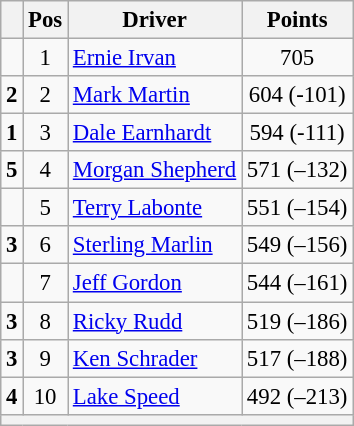<table class="wikitable" style="font-size: 95%;">
<tr>
<th></th>
<th>Pos</th>
<th>Driver</th>
<th>Points</th>
</tr>
<tr>
<td align="left"></td>
<td style="text-align:center;">1</td>
<td><a href='#'>Ernie Irvan</a></td>
<td style="text-align:center;">705</td>
</tr>
<tr>
<td align="left"> <strong>2</strong></td>
<td style="text-align:center;">2</td>
<td><a href='#'>Mark Martin</a></td>
<td style="text-align:center;">604 (-101)</td>
</tr>
<tr>
<td align="left"> <strong>1</strong></td>
<td style="text-align:center;">3</td>
<td><a href='#'>Dale Earnhardt</a></td>
<td style="text-align:center;">594 (-111)</td>
</tr>
<tr>
<td align="left"> <strong>5</strong></td>
<td style="text-align:center;">4</td>
<td><a href='#'>Morgan Shepherd</a></td>
<td style="text-align:center;">571 (–132)</td>
</tr>
<tr>
<td align="left"></td>
<td style="text-align:center;">5</td>
<td><a href='#'>Terry Labonte</a></td>
<td style="text-align:center;">551 (–154)</td>
</tr>
<tr>
<td align="left"> <strong>3</strong></td>
<td style="text-align:center;">6</td>
<td><a href='#'>Sterling Marlin</a></td>
<td style="text-align:center;">549 (–156)</td>
</tr>
<tr>
<td align="left"></td>
<td style="text-align:center;">7</td>
<td><a href='#'>Jeff Gordon</a></td>
<td style="text-align:center;">544 (–161)</td>
</tr>
<tr>
<td align="left"> <strong>3</strong></td>
<td style="text-align:center;">8</td>
<td><a href='#'>Ricky Rudd</a></td>
<td style="text-align:center;">519 (–186)</td>
</tr>
<tr>
<td align="left"> <strong>3</strong></td>
<td style="text-align:center;">9</td>
<td><a href='#'>Ken Schrader</a></td>
<td style="text-align:center;">517 (–188)</td>
</tr>
<tr>
<td align="left"> <strong>4</strong></td>
<td style="text-align:center;">10</td>
<td><a href='#'>Lake Speed</a></td>
<td style="text-align:center;">492 (–213)</td>
</tr>
<tr class="sortbottom">
<th colspan="9"></th>
</tr>
</table>
